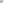<table>
<tr>
<th scope=row style="text-align:left"></th>
<td><br></td>
<td><br></td>
<td><br></td>
</tr>
<tr>
<th scope=row style="text-align:left"></th>
<td></td>
<td></td>
<td></td>
</tr>
<tr>
<th scope=row style="text-align:left"></th>
<td></td>
<td></td>
<td></td>
</tr>
<tr>
<th scope=row style="text-align:left"></th>
<td></td>
<td></td>
<td></td>
</tr>
<tr>
<th scope=row style="text-align:left"></th>
<td></td>
<td></td>
<td></td>
</tr>
<tr>
<th scope=row style="text-align:left"></th>
<td></td>
<td></td>
<td><hr></td>
</tr>
<tr>
<th scope=row style="text-align:left"></th>
<td></td>
<td></td>
<td></td>
</tr>
<tr>
<th scope=row style="text-align:left"></th>
<td></td>
<td></td>
<td></td>
</tr>
<tr>
<th scope=row style="text-align:left"></th>
<td></td>
<td></td>
<td></td>
</tr>
</table>
